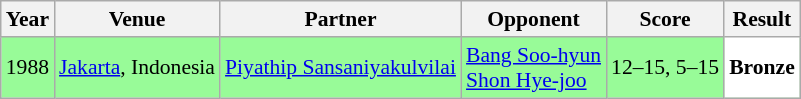<table class="sortable wikitable" style="font-size: 90%;">
<tr>
<th>Year</th>
<th>Venue</th>
<th>Partner</th>
<th>Opponent</th>
<th>Score</th>
<th>Result</th>
</tr>
<tr style="background:#98FB98">
<td align="center">1988</td>
<td align="left"><a href='#'>Jakarta</a>, Indonesia</td>
<td align="left"> <a href='#'>Piyathip Sansaniyakulvilai</a></td>
<td align="left"> <a href='#'>Bang Soo-hyun</a><br> <a href='#'>Shon Hye-joo</a></td>
<td align="left">12–15, 5–15</td>
<td style="text-align:left; background:white"> <strong>Bronze</strong></td>
</tr>
</table>
